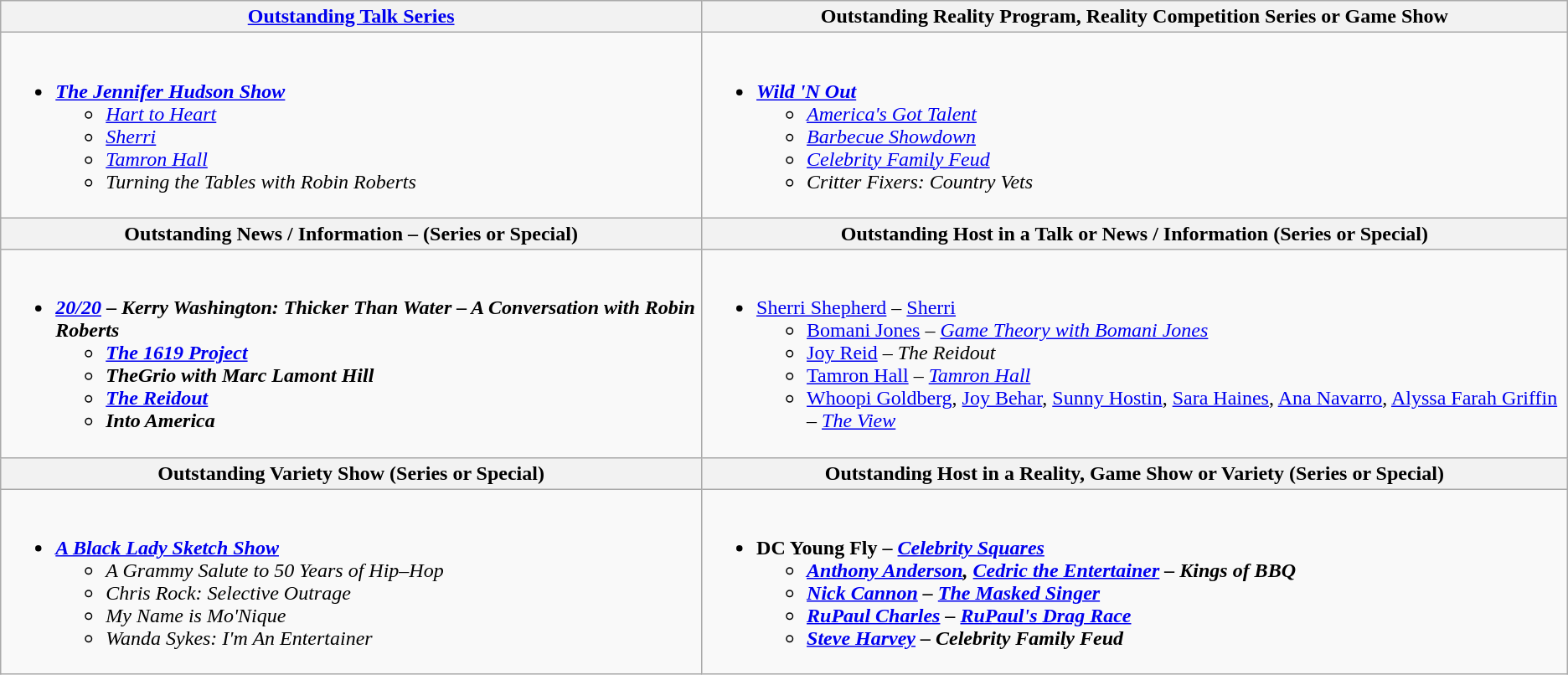<table class="wikitable" style="width=72%">
<tr>
<th style="width=50%"><a href='#'>Outstanding Talk Series</a></th>
<th style="width=50%">Outstanding Reality Program, Reality Competition Series or Game Show</th>
</tr>
<tr>
<td valign="top"><br><ul><li><strong><em><a href='#'>The Jennifer Hudson Show</a></em></strong><ul><li><em><a href='#'>Hart to Heart</a></em></li><li><em><a href='#'>Sherri</a></em></li><li><em><a href='#'>Tamron Hall</a></em></li><li><em>Turning the Tables with Robin Roberts</em></li></ul></li></ul></td>
<td valign="top"><br><ul><li><strong><em><a href='#'>Wild 'N Out</a></em></strong><ul><li><em><a href='#'>America's Got Talent</a></em></li><li><em><a href='#'>Barbecue Showdown</a></em></li><li><em><a href='#'>Celebrity Family Feud</a></em></li><li><em>Critter Fixers: Country Vets</em></li></ul></li></ul></td>
</tr>
<tr>
<th style="width=50%">Outstanding News / Information – (Series or Special)</th>
<th style="width=50%">Outstanding Host in a Talk or News / Information (Series or Special)</th>
</tr>
<tr>
<td valign="top"><br><ul><li><strong><em><a href='#'>20/20</a></em></strong> <strong>– <em>Kerry Washington: Thicker Than Water – A Conversation with Robin Roberts<strong><em><ul><li></em><a href='#'>The 1619 Project</a><em></li><li></em>TheGrio with Marc Lamont Hill<em></li><li></em><a href='#'>The Reidout</a><em></li><li></em>Into America<em></li></ul></li></ul></td>
<td valign="top"><br><ul><li></strong><a href='#'>Sherri Shepherd</a> – </em><a href='#'>Sherri</a></em></strong><ul><li><a href='#'>Bomani Jones</a> – <em><a href='#'>Game Theory with Bomani Jones</a></em></li><li><a href='#'>Joy Reid</a> – <em>The Reidout</em></li><li><a href='#'>Tamron Hall</a> – <em><a href='#'>Tamron Hall</a></em></li><li><a href='#'>Whoopi Goldberg</a>, <a href='#'>Joy Behar</a>, <a href='#'>Sunny Hostin</a>, <a href='#'>Sara Haines</a>, <a href='#'>Ana Navarro</a>, <a href='#'>Alyssa Farah Griffin</a> – <em><a href='#'>The View</a></em></li></ul></li></ul></td>
</tr>
<tr>
<th style="width=50%">Outstanding Variety Show (Series or Special)</th>
<th style="width=50%">Outstanding Host in a Reality, Game Show or Variety (Series or Special)</th>
</tr>
<tr>
<td valign="top"><br><ul><li><strong><em><a href='#'>A Black Lady Sketch Show</a></em></strong><ul><li><em>A Grammy Salute to 50 Years of Hip–Hop</em></li><li><em>Chris Rock: Selective Outrage</em></li><li><em>My Name is Mo'Nique</em></li><li><em>Wanda Sykes: I'm An Entertainer</em></li></ul></li></ul></td>
<td valign="top"><br><ul><li><strong>DC Young Fly – <em><a href='#'>Celebrity Squares</a><strong><em><ul><li><a href='#'>Anthony Anderson</a>, <a href='#'>Cedric the Entertainer</a> – </em>Kings of BBQ<em></li><li><a href='#'>Nick Cannon</a> – </em><a href='#'>The Masked Singer</a><em></li><li><a href='#'>RuPaul Charles</a> – </em><a href='#'>RuPaul's Drag Race</a><em></li><li><a href='#'>Steve Harvey</a> – </em>Celebrity Family Feud<em></li></ul></li></ul></td>
</tr>
</table>
